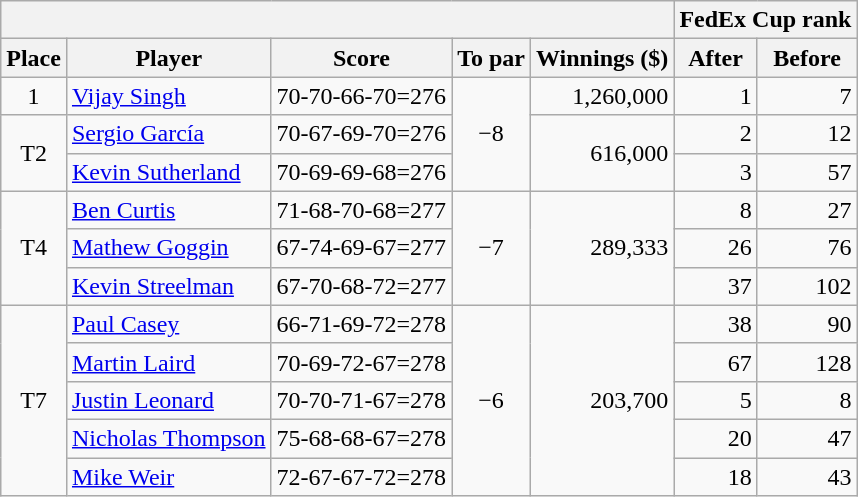<table class=wikitable>
<tr>
<th colspan=5></th>
<th colspan=2>FedEx Cup rank</th>
</tr>
<tr>
<th>Place</th>
<th>Player</th>
<th>Score</th>
<th>To par</th>
<th>Winnings ($)</th>
<th>After</th>
<th>Before</th>
</tr>
<tr>
<td align=center>1</td>
<td> <a href='#'>Vijay Singh</a></td>
<td>70-70-66-70=276</td>
<td align=center rowspan=3>−8</td>
<td align=right>1,260,000</td>
<td align=right>1</td>
<td align=right>7</td>
</tr>
<tr>
<td align=center rowspan=2>T2</td>
<td> <a href='#'>Sergio García</a></td>
<td>70-67-69-70=276</td>
<td align=right rowspan=2>616,000</td>
<td align=right>2</td>
<td align=right>12</td>
</tr>
<tr>
<td> <a href='#'>Kevin Sutherland</a></td>
<td>70-69-69-68=276</td>
<td align=right>3</td>
<td align=right>57</td>
</tr>
<tr>
<td align=center rowspan=3>T4</td>
<td> <a href='#'>Ben Curtis</a></td>
<td>71-68-70-68=277</td>
<td align=center rowspan=3>−7</td>
<td align=right rowspan=3>289,333</td>
<td align=right>8</td>
<td align=right>27</td>
</tr>
<tr>
<td> <a href='#'>Mathew Goggin</a></td>
<td>67-74-69-67=277</td>
<td align=right>26</td>
<td align=right>76</td>
</tr>
<tr>
<td> <a href='#'>Kevin Streelman</a></td>
<td>67-70-68-72=277</td>
<td align=right>37</td>
<td align=right>102</td>
</tr>
<tr>
<td align=center rowspan=5>T7</td>
<td> <a href='#'>Paul Casey</a></td>
<td>66-71-69-72=278</td>
<td align=center rowspan=5>−6</td>
<td align=right rowspan=5>203,700</td>
<td align=right>38</td>
<td align=right>90</td>
</tr>
<tr>
<td> <a href='#'>Martin Laird</a></td>
<td>70-69-72-67=278</td>
<td align=right>67</td>
<td align=right>128</td>
</tr>
<tr>
<td> <a href='#'>Justin Leonard</a></td>
<td>70-70-71-67=278</td>
<td align=right>5</td>
<td align=right>8</td>
</tr>
<tr>
<td> <a href='#'>Nicholas Thompson</a></td>
<td>75-68-68-67=278</td>
<td align=right>20</td>
<td align=right>47</td>
</tr>
<tr>
<td> <a href='#'>Mike Weir</a></td>
<td>72-67-67-72=278</td>
<td align=right>18</td>
<td align=right>43</td>
</tr>
</table>
